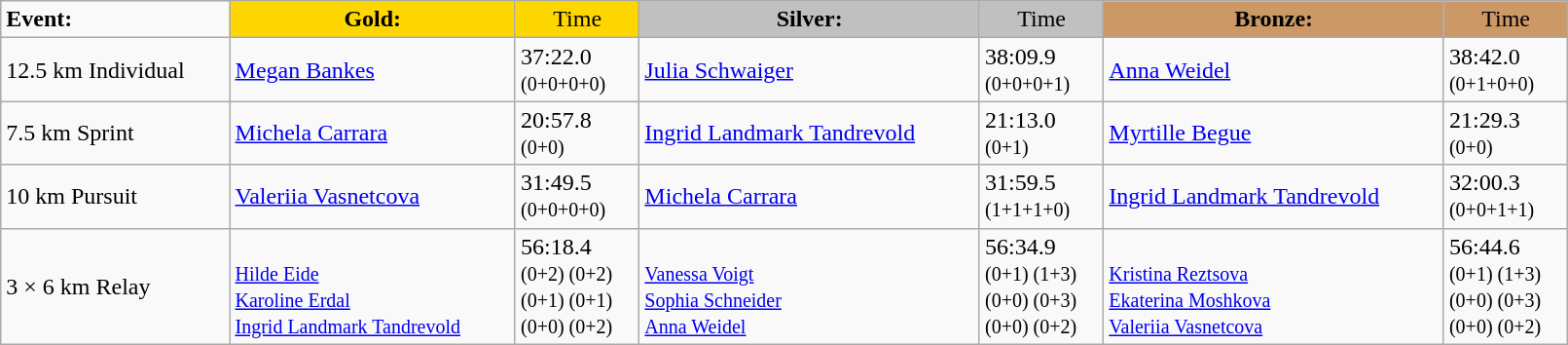<table class="wikitable" width=85%>
<tr>
<td><strong>Event:</strong></td>
<td style="text-align:center;background-color:gold;"><strong>Gold:</strong></td>
<td style="text-align:center;background-color:gold;">Time</td>
<td style="text-align:center;background-color:silver;"><strong>Silver:</strong></td>
<td style="text-align:center;background-color:silver;">Time</td>
<td style="text-align:center;background-color:#CC9966;"><strong>Bronze:</strong></td>
<td style="text-align:center;background-color:#CC9966;">Time</td>
</tr>
<tr>
<td>12.5 km Individual<br><em></em></td>
<td><a href='#'>Megan Bankes</a><br><small></small></td>
<td>37:22.0<br><small>(0+0+0+0)</small></td>
<td><a href='#'>Julia Schwaiger</a><br><small></small></td>
<td>38:09.9<br><small>(0+0+0+1)</small></td>
<td><a href='#'>Anna Weidel</a><br><small></small></td>
<td>38:42.0<br><small>(0+1+0+0)</small></td>
</tr>
<tr>
<td>7.5 km Sprint<br><em></em></td>
<td><a href='#'>Michela Carrara</a><br><small></small></td>
<td>20:57.8<br><small>(0+0)</small></td>
<td><a href='#'>Ingrid Landmark Tandrevold</a><br><small></small></td>
<td>21:13.0<br><small>(0+1)</small></td>
<td><a href='#'>Myrtille Begue</a><br><small></small></td>
<td>21:29.3<br><small>(0+0)</small></td>
</tr>
<tr>
<td>10 km Pursuit<br><em></em></td>
<td><a href='#'>Valeriia Vasnetcova</a><br><small></small></td>
<td>31:49.5<br><small>(0+0+0+0)</small></td>
<td><a href='#'>Michela Carrara</a><br><small></small></td>
<td>31:59.5<br><small>(1+1+1+0)</small></td>
<td><a href='#'>Ingrid Landmark Tandrevold</a><br><small></small></td>
<td>32:00.3<br><small>(0+0+1+1)</small></td>
</tr>
<tr>
<td>3 × 6 km Relay<br><em></em></td>
<td>  <br><small><a href='#'>Hilde Eide</a><br><a href='#'>Karoline Erdal</a><br><a href='#'>Ingrid Landmark Tandrevold</a></small></td>
<td>56:18.4<br><small>(0+2) (0+2)<br>(0+1) (0+1)<br>(0+0) (0+2)</small></td>
<td>  <br><small><a href='#'>Vanessa Voigt</a><br><a href='#'>Sophia Schneider</a><br><a href='#'>Anna Weidel</a></small></td>
<td>56:34.9<br><small>(0+1) (1+3)<br>(0+0) (0+3)<br>(0+0) (0+2)</small></td>
<td>  <br><small><a href='#'>Kristina Reztsova</a><br><a href='#'>Ekaterina Moshkova</a><br><a href='#'>Valeriia Vasnetcova</a></small></td>
<td>56:44.6<br><small>(0+1) (1+3)<br>(0+0) (0+3)<br>(0+0) (0+2)</small></td>
</tr>
</table>
